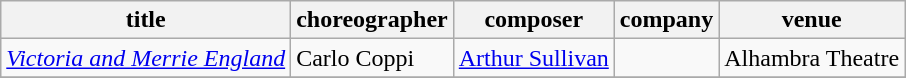<table class="wikitable">
<tr>
<th>title</th>
<th>choreographer</th>
<th>composer</th>
<th>company</th>
<th>venue</th>
</tr>
<tr>
<td><em><a href='#'>Victoria and Merrie England</a></em></td>
<td>Carlo Coppi</td>
<td><a href='#'>Arthur Sullivan</a></td>
<td></td>
<td>Alhambra Theatre</td>
</tr>
<tr>
</tr>
</table>
